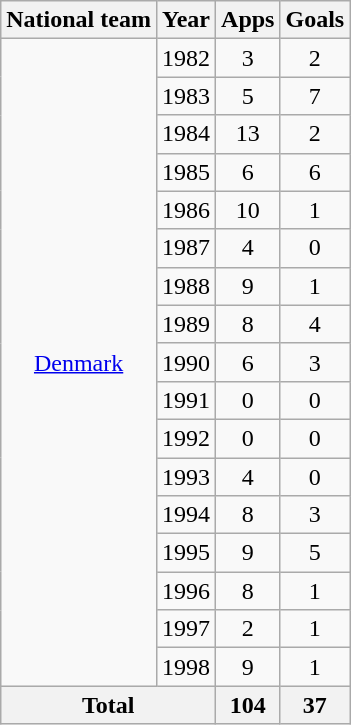<table class="wikitable" style="text-align:center">
<tr>
<th>National team</th>
<th>Year</th>
<th>Apps</th>
<th>Goals</th>
</tr>
<tr>
<td rowspan="17"><a href='#'>Denmark</a></td>
<td>1982</td>
<td>3</td>
<td>2</td>
</tr>
<tr>
<td>1983</td>
<td>5</td>
<td>7</td>
</tr>
<tr>
<td>1984</td>
<td>13</td>
<td>2</td>
</tr>
<tr>
<td>1985</td>
<td>6</td>
<td>6</td>
</tr>
<tr>
<td>1986</td>
<td>10</td>
<td>1</td>
</tr>
<tr>
<td>1987</td>
<td>4</td>
<td>0</td>
</tr>
<tr>
<td>1988</td>
<td>9</td>
<td>1</td>
</tr>
<tr>
<td>1989</td>
<td>8</td>
<td>4</td>
</tr>
<tr>
<td>1990</td>
<td>6</td>
<td>3</td>
</tr>
<tr>
<td>1991</td>
<td>0</td>
<td>0</td>
</tr>
<tr>
<td>1992</td>
<td>0</td>
<td>0</td>
</tr>
<tr>
<td>1993</td>
<td>4</td>
<td>0</td>
</tr>
<tr>
<td>1994</td>
<td>8</td>
<td>3</td>
</tr>
<tr>
<td>1995</td>
<td>9</td>
<td>5</td>
</tr>
<tr>
<td>1996</td>
<td>8</td>
<td>1</td>
</tr>
<tr>
<td>1997</td>
<td>2</td>
<td>1</td>
</tr>
<tr>
<td>1998</td>
<td>9</td>
<td>1</td>
</tr>
<tr>
<th colspan="2">Total</th>
<th>104</th>
<th>37</th>
</tr>
</table>
